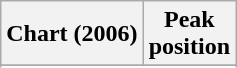<table class="wikitable sortable plainrowheaders" style="text-align:center">
<tr>
<th scope="col">Chart (2006)</th>
<th scope="col">Peak<br> position</th>
</tr>
<tr>
</tr>
<tr>
</tr>
</table>
